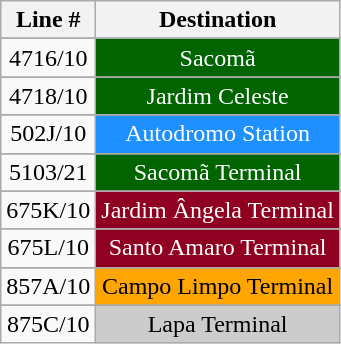<table class="wikitable">
<tr>
<th align="center">Line #</th>
<th align="center">Destination</th>
</tr>
<tr>
</tr>
<tr>
<td align="center">4716/10</td>
<td align="center" bgcolor="#006400" style="color:white">Sacomã</td>
</tr>
<tr>
</tr>
<tr>
<td align="center">4718/10</td>
<td align="center" bgcolor="#006400" style="color:white">Jardim Celeste</td>
</tr>
<tr>
</tr>
<tr>
<td align="center">502J/10</td>
<td align="center" bgcolor="#1E90FF" style="color:white">Autodromo Station</td>
</tr>
<tr>
</tr>
<tr>
<td align="center">5103/21</td>
<td align="center" bgcolor="#006400" style="color:white">Sacomã Terminal</td>
</tr>
<tr>
</tr>
<tr>
<td align="center">675K/10</td>
<td align="center" bgcolor="#900020" style="color:white">Jardim Ângela Terminal</td>
</tr>
<tr>
</tr>
<tr>
<td align="center">675L/10</td>
<td align="center" bgcolor="#900020" style="color:white">Santo Amaro Terminal</td>
</tr>
<tr>
</tr>
<tr>
<td align="center">857A/10</td>
<td align="center" bgcolor="orange">Campo Limpo Terminal</td>
</tr>
<tr>
</tr>
<tr>
<td align="center">875C/10</td>
<td align="center" bgcolor="#cccccc">Lapa Terminal</td>
</tr>
</table>
